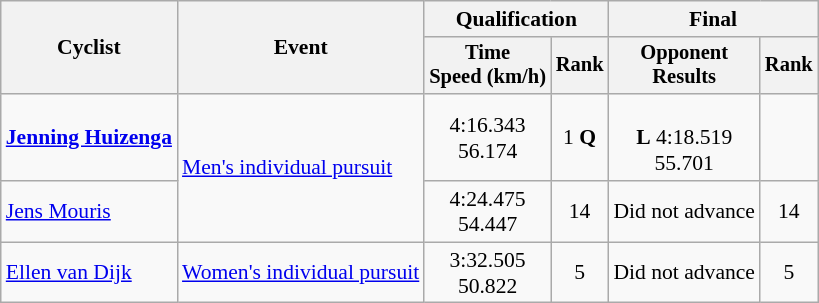<table class="wikitable" style="font-size:90%">
<tr>
<th rowspan=2>Cyclist</th>
<th rowspan=2>Event</th>
<th colspan=2>Qualification</th>
<th colspan=2>Final</th>
</tr>
<tr style="font-size:95%">
<th>Time<br>Speed (km/h)</th>
<th>Rank</th>
<th>Opponent<br>Results</th>
<th>Rank</th>
</tr>
<tr align=center>
<td align=left><strong><a href='#'>Jenning Huizenga</a></strong></td>
<td align=left rowspan=2><a href='#'>Men's individual pursuit</a></td>
<td>4:16.343<br>56.174</td>
<td>1 <strong>Q</strong></td>
<td><br><strong>L</strong> 4:18.519<br>55.701</td>
<td></td>
</tr>
<tr align=center>
<td align=left><a href='#'>Jens Mouris</a></td>
<td>4:24.475<br>54.447</td>
<td>14</td>
<td>Did not advance</td>
<td>14</td>
</tr>
<tr align=center>
<td align=left><a href='#'>Ellen van Dijk</a></td>
<td align=left><a href='#'>Women's individual pursuit</a></td>
<td>3:32.505<br>50.822</td>
<td>5</td>
<td>Did not advance</td>
<td>5</td>
</tr>
</table>
